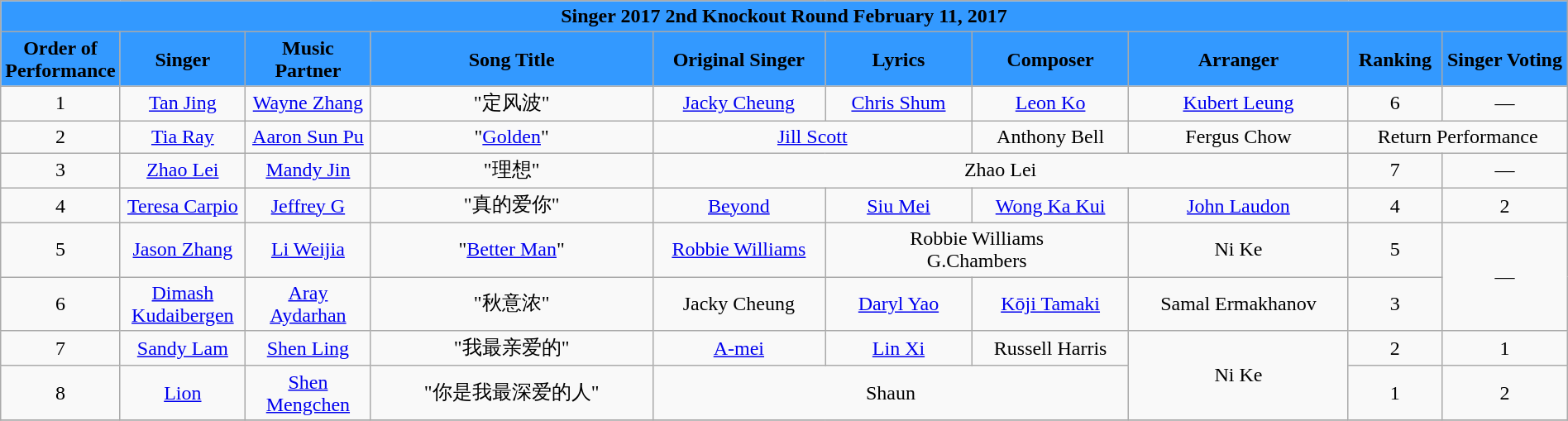<table class="wikitable sortable mw-collapsible" width="100%" style="text-align:center">
<tr align=center style="background:#3399FF">
<td colspan="10"><div><strong>Singer 2017 2nd Knockout Round February 11, 2017 </strong></div></td>
</tr>
<tr align=center style="background:#3399FF">
<td style="width:7%"><strong>Order of Performance</strong></td>
<td style="width:8%"><strong>Singer</strong></td>
<td style="width:8%"><strong>Music Partner</strong></td>
<td style="width:18%"><strong>Song Title</strong></td>
<td style="width:11%"><strong>Original Singer</strong></td>
<td style=width:10%"><strong>Lyrics</strong></td>
<td style="width:10%"><strong>Composer</strong></td>
<td style="width:14%"><strong>Arranger</strong></td>
<td style="width:6%"><strong>Ranking</strong></td>
<td style="width:8%"><strong>Singer Voting</strong></td>
</tr>
<tr>
<td>1</td>
<td><a href='#'>Tan Jing</a></td>
<td><a href='#'>Wayne Zhang</a></td>
<td>"定风波"</td>
<td><a href='#'>Jacky Cheung</a></td>
<td><a href='#'>Chris Shum</a></td>
<td><a href='#'>Leon Ko</a></td>
<td><a href='#'>Kubert Leung</a></td>
<td>6</td>
<td>—</td>
</tr>
<tr>
<td>2</td>
<td><a href='#'>Tia Ray</a></td>
<td><a href='#'>Aaron Sun Pu</a></td>
<td>"<a href='#'>Golden</a>"</td>
<td colspan=2><a href='#'>Jill Scott</a></td>
<td>Anthony Bell</td>
<td>Fergus Chow</td>
<td colspan=2>Return Performance</td>
</tr>
<tr>
<td>3</td>
<td><a href='#'>Zhao Lei</a></td>
<td><a href='#'>Mandy Jin</a></td>
<td>"理想"</td>
<td colspan=4>Zhao Lei</td>
<td>7</td>
<td>—</td>
</tr>
<tr>
<td>4</td>
<td><a href='#'>Teresa Carpio</a></td>
<td><a href='#'>Jeffrey G</a></td>
<td>"真的爱你"</td>
<td><a href='#'>Beyond</a></td>
<td><a href='#'>Siu Mei</a></td>
<td><a href='#'>Wong Ka Kui</a></td>
<td><a href='#'>John Laudon</a></td>
<td>4</td>
<td>2</td>
</tr>
<tr>
<td>5</td>
<td><a href='#'>Jason Zhang</a></td>
<td><a href='#'>Li Weijia</a></td>
<td>"<a href='#'>Better Man</a>"</td>
<td><a href='#'>Robbie Williams</a></td>
<td colspan=2>Robbie Williams<br>G.Chambers</td>
<td>Ni Ke</td>
<td>5</td>
<td rowspan=2>—</td>
</tr>
<tr>
<td>6</td>
<td><a href='#'>Dimash Kudaibergen</a></td>
<td><a href='#'>Aray Aydarhan</a></td>
<td>"秋意浓"</td>
<td>Jacky Cheung</td>
<td><a href='#'>Daryl Yao</a></td>
<td><a href='#'>Kōji Tamaki</a></td>
<td>Samal Ermakhanov</td>
<td>3</td>
</tr>
<tr>
<td>7</td>
<td><a href='#'>Sandy Lam</a></td>
<td><a href='#'>Shen Ling</a></td>
<td>"我最亲爱的"</td>
<td><a href='#'>A-mei</a></td>
<td><a href='#'>Lin Xi</a></td>
<td>Russell Harris</td>
<td rowspan=2>Ni Ke</td>
<td>2</td>
<td>1</td>
</tr>
<tr>
<td>8</td>
<td><a href='#'>Lion</a></td>
<td><a href='#'>Shen Mengchen</a></td>
<td>"你是我最深爱的人"</td>
<td colspan=3>Shaun</td>
<td>1</td>
<td>2</td>
</tr>
<tr>
</tr>
</table>
